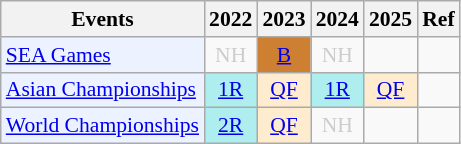<table class="wikitable" style="font-size: 90%; text-align:center">
<tr>
<th>Events</th>
<th>2022</th>
<th>2023</th>
<th>2024</th>
<th>2025</th>
<th>Ref</th>
</tr>
<tr>
<td bgcolor="#ECF2FF"; align="left"><a href='#'>SEA Games</a></td>
<td style=color:#ccc>NH</td>
<td bgcolor=CD7F32><a href='#'>B</a></td>
<td style=color:#ccc>NH</td>
<td></td>
<td></td>
</tr>
<tr>
<td bgcolor="#ECF2FF"; align="left"><a href='#'>Asian Championships</a></td>
<td bgcolor=AFEEEE><a href='#'>1R</a></td>
<td bgcolor=FFEBCD><a href='#'>QF</a></td>
<td bgcolor=AFEEEE><a href='#'>1R</a></td>
<td bgcolor=FFEBCD><a href='#'>QF</a></td>
<td></td>
</tr>
<tr>
<td bgcolor="#ECF2FF"; align="left"><a href='#'>World Championships</a></td>
<td bgcolor=AFEEEE><a href='#'>2R</a></td>
<td bgcolor=FFEBCD><a href='#'>QF</a></td>
<td style=color:#ccc>NH</td>
<td></td>
<td></td>
</tr>
</table>
